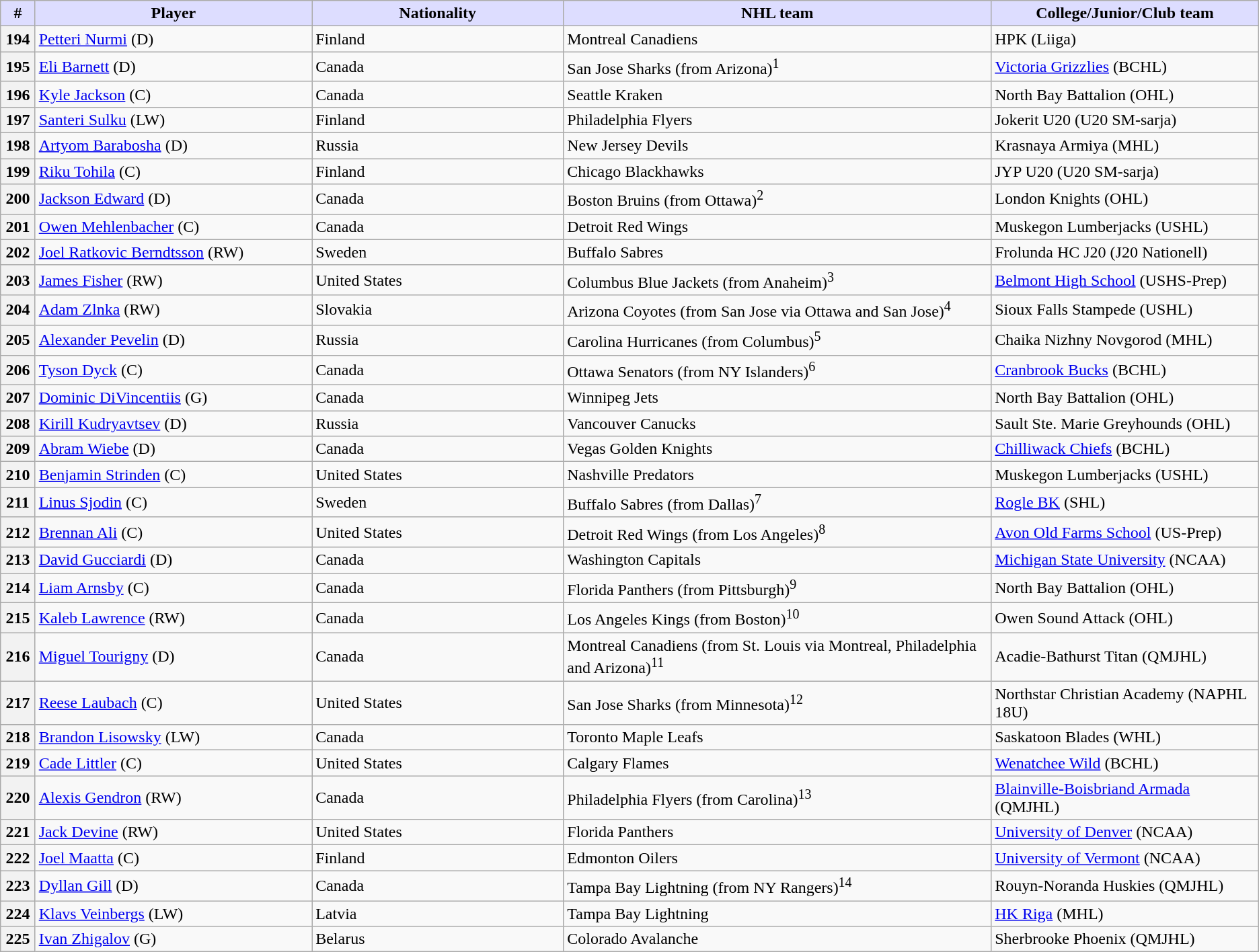<table class="wikitable">
<tr>
<th style="background:#ddf; width:2.75%;">#</th>
<th style="background:#ddf; width:22.0%;">Player</th>
<th style="background:#ddf; width:20.0%;">Nationality</th>
<th style="background:#ddf; width:34.0%;">NHL team</th>
<th style="background:#ddf; width:100.0%;">College/Junior/Club team</th>
</tr>
<tr>
<th>194</th>
<td><a href='#'>Petteri Nurmi</a> (D)</td>
<td> Finland</td>
<td>Montreal Canadiens</td>
<td>HPK (Liiga)</td>
</tr>
<tr>
<th>195</th>
<td><a href='#'>Eli Barnett</a> (D)</td>
<td> Canada</td>
<td>San Jose Sharks (from Arizona)<sup>1</sup></td>
<td><a href='#'>Victoria Grizzlies</a> (BCHL)</td>
</tr>
<tr>
<th>196</th>
<td><a href='#'>Kyle Jackson</a> (C)</td>
<td> Canada</td>
<td>Seattle Kraken</td>
<td>North Bay Battalion (OHL)</td>
</tr>
<tr>
<th>197</th>
<td><a href='#'>Santeri Sulku</a> (LW)</td>
<td> Finland</td>
<td>Philadelphia Flyers</td>
<td>Jokerit U20 (U20 SM-sarja)</td>
</tr>
<tr>
<th>198</th>
<td><a href='#'>Artyom Barabosha</a> (D)</td>
<td> Russia</td>
<td>New Jersey Devils</td>
<td>Krasnaya Armiya (MHL)</td>
</tr>
<tr>
<th>199</th>
<td><a href='#'>Riku Tohila</a> (C)</td>
<td> Finland</td>
<td>Chicago Blackhawks</td>
<td>JYP U20 (U20 SM-sarja)</td>
</tr>
<tr>
<th>200</th>
<td><a href='#'>Jackson Edward</a> (D)</td>
<td> Canada</td>
<td>Boston Bruins (from Ottawa)<sup>2</sup></td>
<td>London Knights (OHL)</td>
</tr>
<tr>
<th>201</th>
<td><a href='#'>Owen Mehlenbacher</a> (C)</td>
<td> Canada</td>
<td>Detroit Red Wings</td>
<td>Muskegon Lumberjacks (USHL)</td>
</tr>
<tr>
<th>202</th>
<td><a href='#'>Joel Ratkovic Berndtsson</a> (RW)</td>
<td> Sweden</td>
<td>Buffalo Sabres</td>
<td>Frolunda HC J20 (J20 Nationell)</td>
</tr>
<tr>
<th>203</th>
<td><a href='#'>James Fisher</a> (RW)</td>
<td> United States</td>
<td>Columbus Blue Jackets (from Anaheim)<sup>3</sup></td>
<td><a href='#'>Belmont High School</a> (USHS-Prep)</td>
</tr>
<tr>
<th>204</th>
<td><a href='#'>Adam Zlnka</a> (RW)</td>
<td> Slovakia</td>
<td>Arizona Coyotes (from San Jose via Ottawa and San Jose)<sup>4</sup></td>
<td>Sioux Falls Stampede (USHL)</td>
</tr>
<tr>
<th>205</th>
<td><a href='#'>Alexander Pevelin</a> (D)</td>
<td> Russia</td>
<td>Carolina Hurricanes (from Columbus)<sup>5</sup></td>
<td>Chaika Nizhny Novgorod (MHL)</td>
</tr>
<tr>
<th>206</th>
<td><a href='#'>Tyson Dyck</a> (C)</td>
<td> Canada</td>
<td>Ottawa Senators (from NY Islanders)<sup>6</sup></td>
<td><a href='#'>Cranbrook Bucks</a> (BCHL)</td>
</tr>
<tr>
<th>207</th>
<td><a href='#'>Dominic DiVincentiis</a> (G)</td>
<td> Canada</td>
<td>Winnipeg Jets</td>
<td>North Bay Battalion (OHL)</td>
</tr>
<tr>
<th>208</th>
<td><a href='#'>Kirill Kudryavtsev</a> (D)</td>
<td> Russia</td>
<td>Vancouver Canucks</td>
<td>Sault Ste. Marie Greyhounds (OHL)</td>
</tr>
<tr>
<th>209</th>
<td><a href='#'>Abram Wiebe</a> (D)</td>
<td> Canada</td>
<td>Vegas Golden Knights</td>
<td><a href='#'>Chilliwack Chiefs</a> (BCHL)</td>
</tr>
<tr>
<th>210</th>
<td><a href='#'>Benjamin Strinden</a> (C)</td>
<td> United States</td>
<td>Nashville Predators</td>
<td>Muskegon Lumberjacks (USHL)</td>
</tr>
<tr>
<th>211</th>
<td><a href='#'>Linus Sjodin</a> (C)</td>
<td> Sweden</td>
<td>Buffalo Sabres (from Dallas)<sup>7</sup></td>
<td><a href='#'>Rogle BK</a> (SHL)</td>
</tr>
<tr>
<th>212</th>
<td><a href='#'>Brennan Ali</a> (C)</td>
<td> United States</td>
<td>Detroit Red Wings (from Los Angeles)<sup>8</sup></td>
<td><a href='#'>Avon Old Farms School</a> (US-Prep)</td>
</tr>
<tr>
<th>213</th>
<td><a href='#'>David Gucciardi</a> (D)</td>
<td> Canada</td>
<td>Washington Capitals</td>
<td><a href='#'>Michigan State University</a> (NCAA)</td>
</tr>
<tr>
<th>214</th>
<td><a href='#'>Liam Arnsby</a> (C)</td>
<td> Canada</td>
<td>Florida Panthers (from Pittsburgh)<sup>9</sup></td>
<td>North Bay Battalion (OHL)</td>
</tr>
<tr>
<th>215</th>
<td><a href='#'>Kaleb Lawrence</a> (RW)</td>
<td> Canada</td>
<td>Los Angeles Kings (from Boston)<sup>10</sup></td>
<td>Owen Sound Attack (OHL)</td>
</tr>
<tr>
<th>216</th>
<td><a href='#'>Miguel Tourigny</a> (D)</td>
<td> Canada</td>
<td>Montreal Canadiens (from St. Louis via Montreal, Philadelphia and Arizona)<sup>11</sup></td>
<td>Acadie-Bathurst Titan (QMJHL)</td>
</tr>
<tr>
<th>217</th>
<td><a href='#'>Reese Laubach</a> (C)</td>
<td> United States</td>
<td>San Jose Sharks (from Minnesota)<sup>12</sup></td>
<td>Northstar Christian Academy (NAPHL 18U)</td>
</tr>
<tr>
<th>218</th>
<td><a href='#'>Brandon Lisowsky</a> (LW)</td>
<td> Canada</td>
<td>Toronto Maple Leafs</td>
<td>Saskatoon Blades (WHL)</td>
</tr>
<tr>
<th>219</th>
<td><a href='#'>Cade Littler</a> (C)</td>
<td> United States</td>
<td>Calgary Flames</td>
<td><a href='#'>Wenatchee Wild</a> (BCHL)</td>
</tr>
<tr>
<th>220</th>
<td><a href='#'>Alexis Gendron</a> (RW)</td>
<td> Canada</td>
<td>Philadelphia Flyers (from Carolina)<sup>13</sup></td>
<td><a href='#'>Blainville-Boisbriand Armada</a> (QMJHL)</td>
</tr>
<tr>
<th>221</th>
<td><a href='#'>Jack Devine</a> (RW)</td>
<td> United States</td>
<td>Florida Panthers</td>
<td><a href='#'>University of Denver</a> (NCAA)</td>
</tr>
<tr>
<th>222</th>
<td><a href='#'>Joel Maatta</a> (C)</td>
<td> Finland</td>
<td>Edmonton Oilers</td>
<td><a href='#'>University of Vermont</a> (NCAA)</td>
</tr>
<tr>
<th>223</th>
<td><a href='#'>Dyllan Gill</a> (D)</td>
<td> Canada</td>
<td>Tampa Bay Lightning (from NY Rangers)<sup>14</sup></td>
<td>Rouyn-Noranda Huskies (QMJHL)</td>
</tr>
<tr>
<th>224</th>
<td><a href='#'>Klavs Veinbergs</a> (LW)</td>
<td> Latvia</td>
<td>Tampa Bay Lightning</td>
<td><a href='#'>HK Riga</a> (MHL)</td>
</tr>
<tr>
<th>225</th>
<td><a href='#'>Ivan Zhigalov</a> (G)</td>
<td> Belarus</td>
<td>Colorado Avalanche</td>
<td>Sherbrooke Phoenix (QMJHL)</td>
</tr>
</table>
